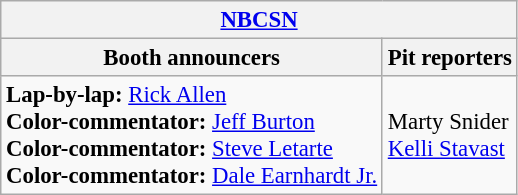<table class="wikitable" style="font-size: 95%">
<tr>
<th colspan="2"><a href='#'>NBCSN</a></th>
</tr>
<tr>
<th>Booth announcers</th>
<th>Pit reporters</th>
</tr>
<tr>
<td><strong>Lap-by-lap:</strong> <a href='#'>Rick Allen</a><br><strong>Color-commentator:</strong> <a href='#'>Jeff Burton</a><br><strong>Color-commentator:</strong> <a href='#'>Steve Letarte</a><br><strong>Color-commentator:</strong> <a href='#'>Dale Earnhardt Jr.</a></td>
<td>Marty Snider<br><a href='#'>Kelli Stavast</a></td>
</tr>
</table>
